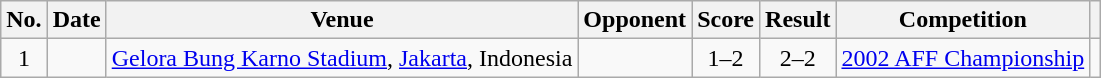<table class="wikitable sortable">
<tr>
<th scope="col">No.</th>
<th scope="col">Date</th>
<th scope="col">Venue</th>
<th scope="col">Opponent</th>
<th scope="col">Score</th>
<th scope="col">Result</th>
<th scope="col">Competition</th>
<th scope="col" class="unsortable"></th>
</tr>
<tr>
<td align="center">1</td>
<td></td>
<td><a href='#'>Gelora Bung Karno Stadium</a>, <a href='#'>Jakarta</a>, Indonesia</td>
<td></td>
<td align="center">1–2</td>
<td align="center">2–2</td>
<td><a href='#'>2002 AFF Championship</a></td>
<td></td>
</tr>
</table>
